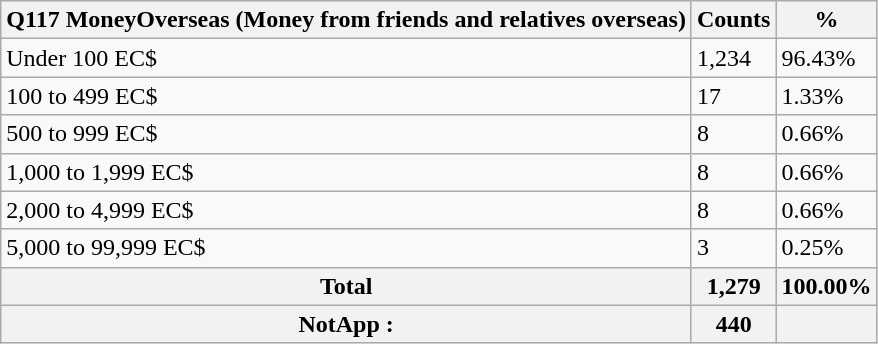<table class="wikitable sortable">
<tr>
<th>Q117 MoneyOverseas (Money from friends and relatives overseas)</th>
<th>Counts</th>
<th>%</th>
</tr>
<tr>
<td>Under 100 EC$</td>
<td>1,234</td>
<td>96.43%</td>
</tr>
<tr>
<td>100 to 499 EC$</td>
<td>17</td>
<td>1.33%</td>
</tr>
<tr>
<td>500 to 999 EC$</td>
<td>8</td>
<td>0.66%</td>
</tr>
<tr>
<td>1,000 to 1,999 EC$</td>
<td>8</td>
<td>0.66%</td>
</tr>
<tr>
<td>2,000 to 4,999 EC$</td>
<td>8</td>
<td>0.66%</td>
</tr>
<tr>
<td>5,000 to 99,999 EC$</td>
<td>3</td>
<td>0.25%</td>
</tr>
<tr>
<th>Total</th>
<th>1,279</th>
<th>100.00%</th>
</tr>
<tr>
<th>NotApp :</th>
<th>440</th>
<th></th>
</tr>
</table>
